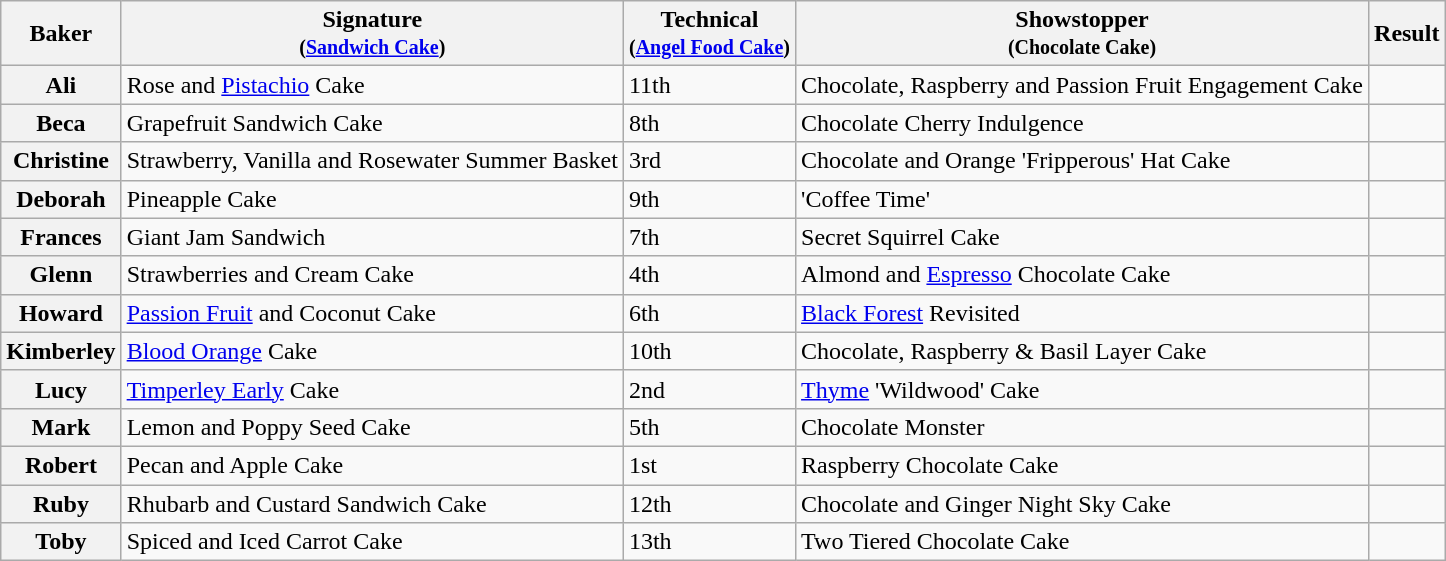<table class="wikitable sortable col3center sticky-header">
<tr>
<th scope="col">Baker</th>
<th scope="col" class="unsortable">Signature<br><small>(<a href='#'>Sandwich Cake</a>)</small></th>
<th scope="col">Technical<br><small>(<a href='#'>Angel Food Cake</a>)</small></th>
<th scope="col" class="unsortable">Showstopper<br><small>(Chocolate Cake)</small></th>
<th scope="col">Result</th>
</tr>
<tr>
<th scope="row">Ali</th>
<td>Rose and <a href='#'>Pistachio</a> Cake</td>
<td>11th</td>
<td>Chocolate, Raspberry and Passion Fruit Engagement Cake</td>
<td></td>
</tr>
<tr>
<th scope="row">Beca</th>
<td>Grapefruit Sandwich Cake</td>
<td>8th</td>
<td>Chocolate Cherry Indulgence</td>
<td></td>
</tr>
<tr>
<th scope="row">Christine</th>
<td>Strawberry, Vanilla and Rosewater Summer Basket</td>
<td>3rd</td>
<td>Chocolate and Orange 'Fripperous' Hat Cake</td>
<td></td>
</tr>
<tr>
<th scope="row">Deborah</th>
<td>Pineapple Cake</td>
<td>9th</td>
<td>'Coffee Time'</td>
<td></td>
</tr>
<tr>
<th scope="row">Frances</th>
<td>Giant Jam Sandwich</td>
<td>7th</td>
<td>Secret Squirrel Cake</td>
<td></td>
</tr>
<tr>
<th scope="row">Glenn</th>
<td>Strawberries and Cream Cake</td>
<td>4th</td>
<td>Almond and <a href='#'>Espresso</a> Chocolate Cake</td>
<td></td>
</tr>
<tr>
<th scope="row">Howard</th>
<td><a href='#'>Passion Fruit</a> and Coconut Cake</td>
<td>6th</td>
<td><a href='#'>Black Forest</a> Revisited</td>
<td></td>
</tr>
<tr>
<th scope="row">Kimberley</th>
<td><a href='#'>Blood Orange</a> Cake</td>
<td>10th</td>
<td>Chocolate, Raspberry & Basil Layer Cake</td>
<td></td>
</tr>
<tr>
<th scope="row">Lucy</th>
<td><a href='#'>Timperley Early</a> Cake</td>
<td>2nd</td>
<td><a href='#'>Thyme</a> 'Wildwood' Cake</td>
<td></td>
</tr>
<tr>
<th scope="row">Mark</th>
<td>Lemon and Poppy Seed Cake</td>
<td>5th</td>
<td>Chocolate Monster</td>
<td></td>
</tr>
<tr>
<th scope="row">Robert</th>
<td>Pecan and Apple Cake</td>
<td>1st</td>
<td>Raspberry Chocolate Cake</td>
<td></td>
</tr>
<tr>
<th scope="row">Ruby</th>
<td>Rhubarb and Custard Sandwich Cake</td>
<td>12th</td>
<td>Chocolate and Ginger Night Sky Cake</td>
<td></td>
</tr>
<tr>
<th scope="row">Toby</th>
<td>Spiced and Iced Carrot Cake</td>
<td>13th</td>
<td>Two Tiered Chocolate Cake</td>
<td></td>
</tr>
</table>
